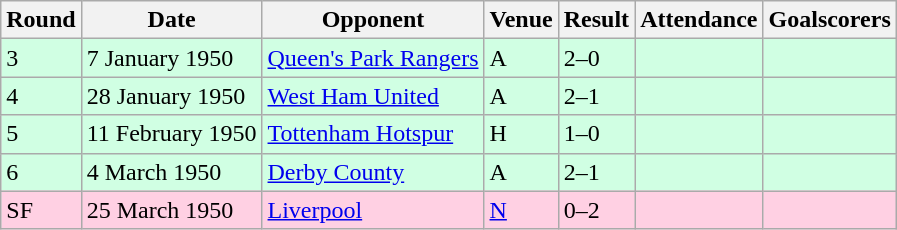<table class="wikitable">
<tr>
<th>Round</th>
<th>Date</th>
<th>Opponent</th>
<th>Venue</th>
<th>Result</th>
<th>Attendance</th>
<th>Goalscorers</th>
</tr>
<tr style="background-color: #d0ffe3;">
<td>3</td>
<td>7 January 1950</td>
<td><a href='#'>Queen's Park Rangers</a></td>
<td>A</td>
<td>2–0</td>
<td></td>
<td></td>
</tr>
<tr style="background-color: #d0ffe3;">
<td>4</td>
<td>28 January 1950</td>
<td><a href='#'>West Ham United</a></td>
<td>A</td>
<td>2–1</td>
<td></td>
<td></td>
</tr>
<tr style="background-color: #d0ffe3;">
<td>5</td>
<td>11 February 1950</td>
<td><a href='#'>Tottenham Hotspur</a></td>
<td>H</td>
<td>1–0</td>
<td></td>
<td></td>
</tr>
<tr style="background-color: #d0ffe3;">
<td>6</td>
<td>4 March 1950</td>
<td><a href='#'>Derby County</a></td>
<td>A</td>
<td>2–1</td>
<td></td>
<td></td>
</tr>
<tr style="background-color: #ffd0e3;">
<td>SF</td>
<td>25 March 1950</td>
<td><a href='#'>Liverpool</a></td>
<td><a href='#'>N</a></td>
<td>0–2</td>
<td></td>
<td></td>
</tr>
</table>
